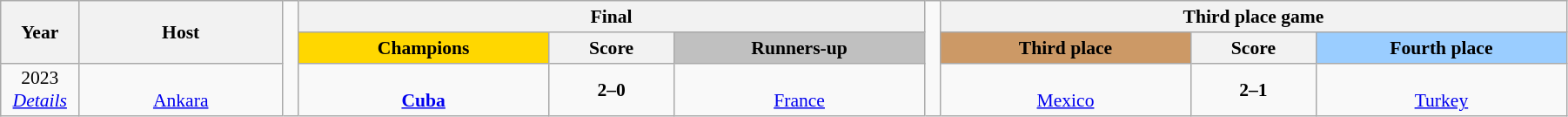<table class="wikitable" style="font-size:90%; text-align: center;" width="95%">
<tr>
<th rowspan="2" style="width:5%;">Year</th>
<th rowspan="2" style="width:13%;">Host</th>
<td rowspan="4" style="width:1%; border-top:none; border-bottom:none;"></td>
<th colspan="3">Final</th>
<td rowspan="4" style="width:1%; border-top:none; border-bottom:none;"></td>
<th colspan="3">Third place game</th>
</tr>
<tr>
<th style="width:16%; background:Gold;">Champions</th>
<th width=8%>Score</th>
<th style="width:16%; background:Silver;">Runners-up</th>
<th style="width:16%; background:#c96;">Third place</th>
<th width=8%>Score</th>
<th style="width:16%; background:#9acdff;">Fourth place</th>
</tr>
<tr>
<td>2023<br><em><a href='#'>Details</a></em></td>
<td><br><a href='#'>Ankara</a></td>
<td><strong><br><a href='#'>Cuba</a></strong></td>
<td><strong>2–0</strong></td>
<td><br><a href='#'>France</a></td>
<td><br><a href='#'>Mexico</a></td>
<td><strong>2–1</strong></td>
<td><br><a href='#'>Turkey</a></td>
</tr>
</table>
